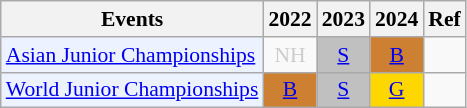<table style='font-size: 90%; text-align:center;' class='wikitable'>
<tr>
<th>Events</th>
<th>2022</th>
<th>2023</th>
<th>2024</th>
<th>Ref</th>
</tr>
<tr>
<td bgcolor="#ECF2FF"; align="left"><a href='#'>Asian Junior Championships</a></td>
<td style=color:#ccc>NH</td>
<td bgcolor=silver><a href='#'>S</a></td>
<td bgcolor=CD7F32><a href='#'>B</a></td>
<td></td>
</tr>
<tr>
<td bgcolor="#ECF2FF"; align="left"><a href='#'>World Junior Championships</a></td>
<td bgcolor=CD7F32><a href='#'>B</a></td>
<td bgcolor=silver><a href='#'>S</a></td>
<td bgcolor=gold><a href='#'>G</a></td>
<td></td>
</tr>
</table>
